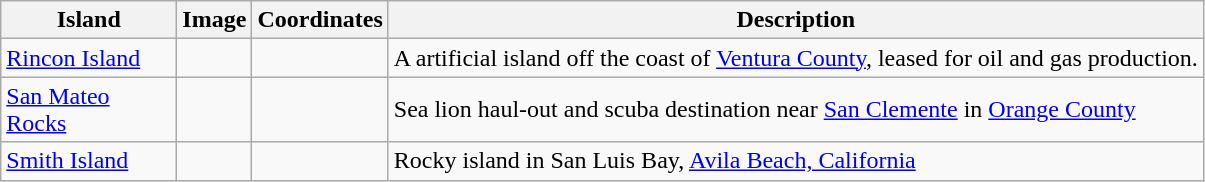<table class="wikitable">
<tr>
<th width=110>Island</th>
<th>Image</th>
<th>Coordinates</th>
<th>Description</th>
</tr>
<tr>
<td><a href='#'>Rincon Island</a></td>
<td></td>
<td></td>
<td>A  artificial island off the coast of <a href='#'>Ventura County</a>, leased for oil and gas production.</td>
</tr>
<tr>
<td><a href='#'>San Mateo Rocks</a></td>
<td></td>
<td></td>
<td>Sea lion haul-out and scuba destination near <a href='#'>San Clemente</a> in <a href='#'>Orange County</a></td>
</tr>
<tr>
<td><a href='#'>Smith Island</a></td>
<td></td>
<td></td>
<td>Rocky island in San Luis Bay, <a href='#'>Avila Beach, California</a></td>
</tr>
</table>
